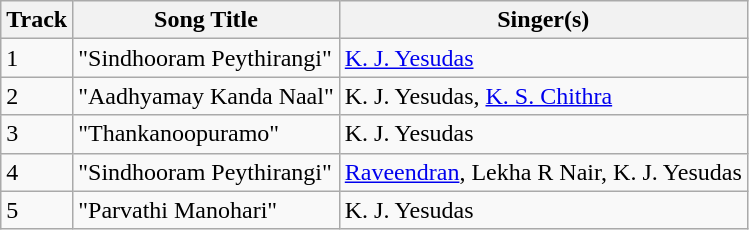<table class="wikitable">
<tr>
<th>Track</th>
<th>Song Title</th>
<th>Singer(s)</th>
</tr>
<tr>
<td>1</td>
<td>"Sindhooram Peythirangi"</td>
<td><a href='#'>K. J. Yesudas</a></td>
</tr>
<tr>
<td>2</td>
<td>"Aadhyamay Kanda Naal"</td>
<td>K. J. Yesudas, <a href='#'>K. S. Chithra</a></td>
</tr>
<tr>
<td>3</td>
<td>"Thankanoopuramo"</td>
<td>K. J. Yesudas</td>
</tr>
<tr>
<td>4</td>
<td>"Sindhooram Peythirangi"</td>
<td><a href='#'>Raveendran</a>, Lekha R Nair, K. J. Yesudas</td>
</tr>
<tr>
<td>5</td>
<td>"Parvathi Manohari"</td>
<td>K. J. Yesudas</td>
</tr>
</table>
